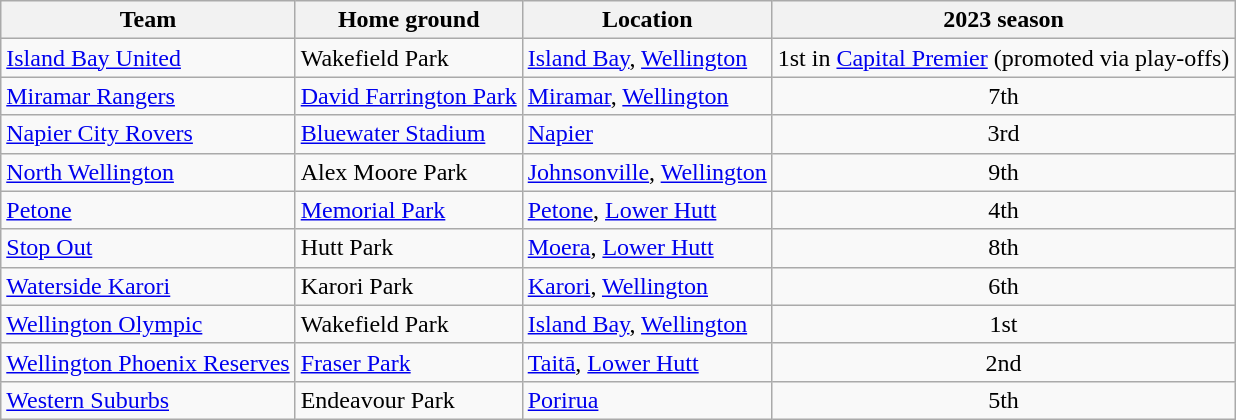<table class="wikitable sortable">
<tr>
<th>Team</th>
<th>Home ground</th>
<th>Location</th>
<th>2023 season</th>
</tr>
<tr>
<td><a href='#'>Island Bay United</a></td>
<td>Wakefield Park</td>
<td><a href='#'>Island Bay</a>, <a href='#'>Wellington</a></td>
<td align="center">1st in <a href='#'>Capital Premier</a> (promoted via play-offs)</td>
</tr>
<tr>
<td><a href='#'>Miramar Rangers</a></td>
<td><a href='#'>David Farrington Park</a></td>
<td><a href='#'>Miramar</a>, <a href='#'>Wellington</a></td>
<td align="center">7th</td>
</tr>
<tr>
<td><a href='#'>Napier City Rovers</a></td>
<td><a href='#'>Bluewater Stadium</a></td>
<td><a href='#'>Napier</a></td>
<td align="center">3rd</td>
</tr>
<tr>
<td><a href='#'>North Wellington</a></td>
<td>Alex Moore Park</td>
<td><a href='#'>Johnsonville</a>, <a href='#'>Wellington</a></td>
<td align="center">9th</td>
</tr>
<tr>
<td><a href='#'>Petone</a></td>
<td><a href='#'>Memorial Park</a></td>
<td><a href='#'>Petone</a>, <a href='#'>Lower Hutt</a></td>
<td align="center">4th</td>
</tr>
<tr>
<td><a href='#'>Stop Out</a></td>
<td>Hutt Park</td>
<td><a href='#'>Moera</a>, <a href='#'>Lower Hutt</a></td>
<td align="center">8th</td>
</tr>
<tr>
<td><a href='#'>Waterside Karori</a></td>
<td>Karori Park</td>
<td><a href='#'>Karori</a>, <a href='#'>Wellington</a></td>
<td align="center">6th</td>
</tr>
<tr>
<td><a href='#'>Wellington Olympic</a></td>
<td>Wakefield Park</td>
<td><a href='#'>Island Bay</a>, <a href='#'>Wellington</a></td>
<td align="center">1st</td>
</tr>
<tr>
<td><a href='#'>Wellington Phoenix Reserves</a></td>
<td><a href='#'>Fraser Park</a></td>
<td><a href='#'>Taitā</a>, <a href='#'>Lower Hutt</a></td>
<td align="center">2nd</td>
</tr>
<tr>
<td><a href='#'>Western Suburbs</a></td>
<td>Endeavour Park</td>
<td><a href='#'>Porirua</a></td>
<td align="center">5th</td>
</tr>
</table>
